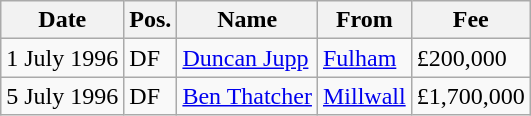<table class="wikitable">
<tr>
<th>Date</th>
<th>Pos.</th>
<th>Name</th>
<th>From</th>
<th>Fee</th>
</tr>
<tr>
<td>1 July 1996</td>
<td>DF</td>
<td><a href='#'>Duncan Jupp</a></td>
<td><a href='#'>Fulham</a></td>
<td>£200,000</td>
</tr>
<tr>
<td>5 July 1996</td>
<td>DF</td>
<td><a href='#'>Ben Thatcher</a></td>
<td><a href='#'>Millwall</a></td>
<td>£1,700,000</td>
</tr>
</table>
